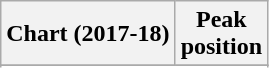<table class="wikitable sortable plainrowheaders">
<tr>
<th align="center">Chart (2017-18)</th>
<th align="center">Peak<br>position</th>
</tr>
<tr>
</tr>
<tr>
</tr>
</table>
